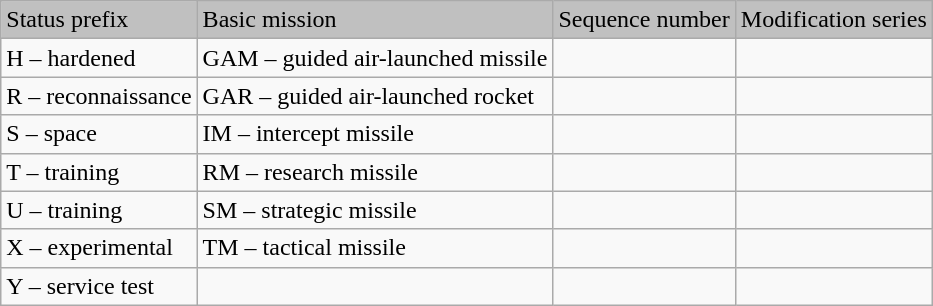<table class="wikitable">
<tr style="background:silver;">
<td>Status prefix</td>
<td style="background:silver;">Basic mission</td>
<td style="background:silver;">Sequence number</td>
<td style="background:silver;">Modification series</td>
</tr>
<tr>
<td>H – hardened</td>
<td>GAM – guided air-launched missile</td>
<td></td>
<td></td>
</tr>
<tr>
<td>R – reconnaissance</td>
<td>GAR – guided air-launched rocket</td>
<td></td>
<td></td>
</tr>
<tr>
<td>S – space</td>
<td>IM – intercept missile</td>
<td></td>
<td></td>
</tr>
<tr>
<td>T – training</td>
<td>RM – research missile</td>
<td></td>
<td></td>
</tr>
<tr>
<td>U – training</td>
<td>SM – strategic missile</td>
<td></td>
<td></td>
</tr>
<tr>
<td>X – experimental</td>
<td>TM – tactical missile</td>
<td></td>
<td></td>
</tr>
<tr>
<td>Y – service test</td>
<td></td>
<td></td>
<td></td>
</tr>
</table>
